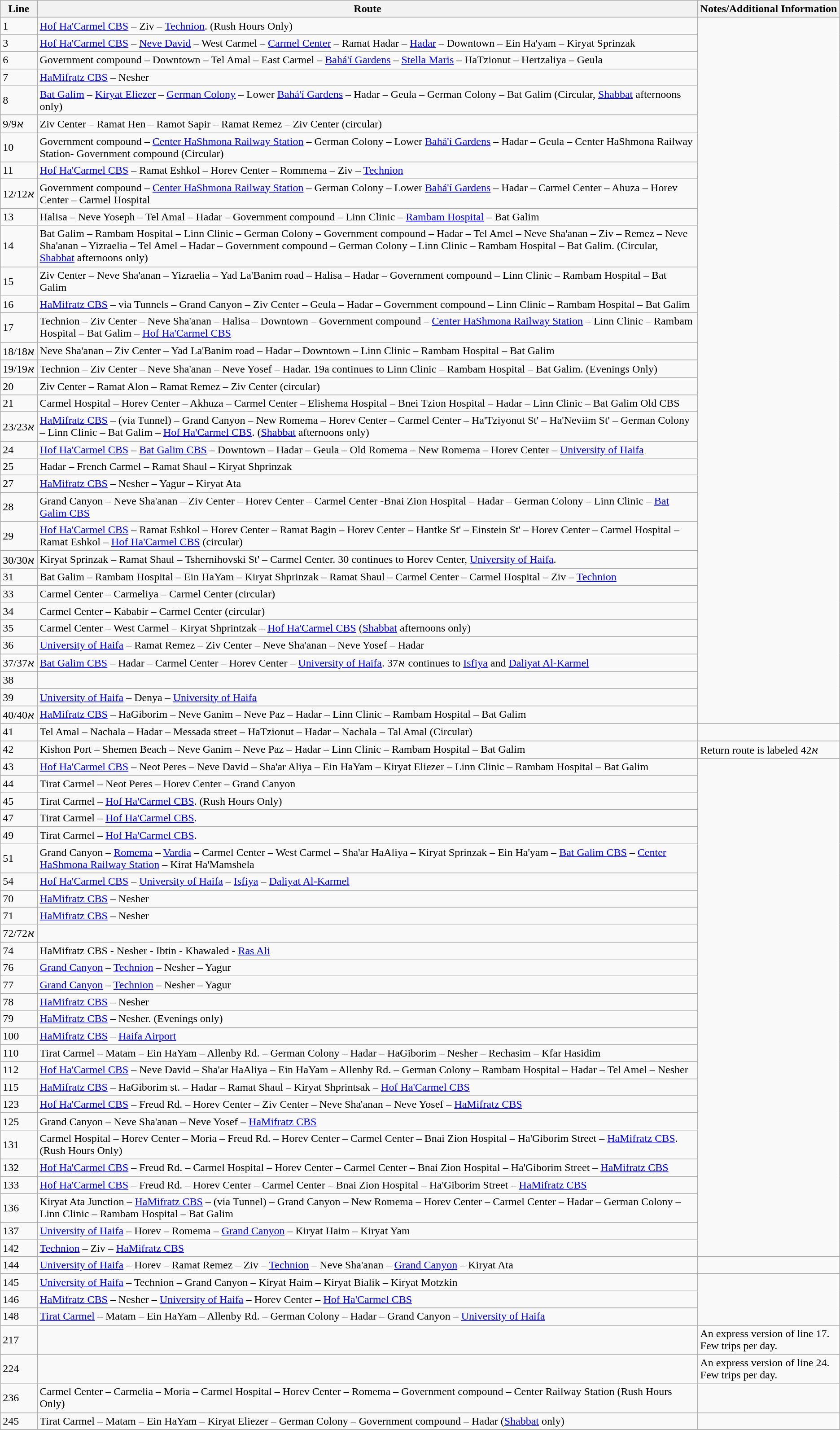<table class="wikitable">
<tr>
<th>Line</th>
<th>Route</th>
<th>Notes/Additional Information</th>
</tr>
<tr>
<td>1</td>
<td><a href='#'>Hof Ha'Carmel CBS</a> – Ziv – <a href='#'>Technion</a>. (Rush Hours Only)</td>
</tr>
<tr>
<td>3</td>
<td><a href='#'>Hof Ha'Carmel CBS</a> – <a href='#'>Neve David</a> – West Carmel – <a href='#'>Carmel Center</a> – Ramat Hadar – <a href='#'>Hadar</a> – Downtown – Ein Ha'yam – Kiryat Sprinzak</td>
</tr>
<tr>
<td>6</td>
<td>Government compound – Downtown – Tel Amal – East Carmel – <a href='#'>Bahá'í Gardens</a> – <a href='#'>Stella Maris</a> – HaTzionut – Hertzaliya – Geula</td>
</tr>
<tr>
<td>7</td>
<td><a href='#'>HaMifratz CBS</a> – Nesher</td>
</tr>
<tr>
<td>8</td>
<td><a href='#'>Bat Galim</a> – <a href='#'>Kiryat Eliezer</a> – <a href='#'>German Colony</a> – Lower <a href='#'>Bahá'í Gardens</a> – Hadar – Geula – German Colony – Bat Galim (Circular, <a href='#'>Shabbat</a> afternoons only)</td>
</tr>
<tr>
<td>9/9א</td>
<td>Ziv Center – Ramat Hen – Ramot Sapir – Ramat Remez – Ziv Center (circular)</td>
</tr>
<tr>
<td>10</td>
<td>Government compound – <a href='#'>Center HaShmona Railway Station</a> – German Colony – Lower <a href='#'>Bahá'í Gardens</a> – Hadar – Geula – Center HaShmona Railway Station- Government compound (Circular)</td>
</tr>
<tr>
<td>11</td>
<td><a href='#'>Hof Ha'Carmel CBS</a> – Ramat Eshkol – Horev Center – Rommema – Ziv – <a href='#'>Technion</a></td>
</tr>
<tr>
<td>12/12א</td>
<td>Government compound – <a href='#'>Center HaShmona Railway Station</a> – German Colony – Lower <a href='#'>Bahá'í Gardens</a> – Hadar – Carmel Center – Ahuza – Horev Center – Carmel Hospital</td>
</tr>
<tr>
<td>13</td>
<td>Halisa – Neve Yoseph – Tel Amal – Hadar – Government compound – Linn Clinic – <a href='#'>Rambam Hospital</a> – Bat Galim</td>
</tr>
<tr>
<td>14</td>
<td>Bat Galim – Rambam Hospital – Linn Clinic – German Colony – Government compound – Hadar – Tel Amel – Neve Sha'anan – Ziv – Remez – Neve Sha'anan – Yizraelia – Tel Amel – Hadar – Government compound – German Colony – Linn Clinic – Rambam Hospital – Bat Galim. (Circular, <a href='#'>Shabbat</a> afternoons only)</td>
</tr>
<tr>
<td>15</td>
<td>Ziv Center – Neve Sha'anan – Yizraelia – Yad La'Banim road – Halisa – Hadar – Government compound – Linn Clinic – Rambam Hospital – Bat Galim</td>
</tr>
<tr>
<td>16</td>
<td><a href='#'>HaMifratz CBS</a> – via Tunnels – Grand Canyon – Ziv Center – Geula – Hadar – Government compound – Linn Clinic – Rambam Hospital – Bat Galim</td>
</tr>
<tr>
<td>17</td>
<td>Technion – Ziv Center – Neve Sha'anan – Halisa – Downtown – Government compound – <a href='#'>Center HaShmona Railway Station</a> – Linn Clinic – Rambam Hospital – Bat Galim – <a href='#'>Hof Ha'Carmel CBS</a></td>
</tr>
<tr>
<td>18/18א</td>
<td>Neve Sha'anan – Ziv Center – Yad La'Banim road – Hadar – Downtown – Linn Clinic – Rambam Hospital – Bat Galim</td>
</tr>
<tr>
<td>19/19א</td>
<td>Technion – Ziv Center – Neve Sha'anan – Neve Yosef – Hadar. 19a continues to Linn Clinic – Rambam Hospital – Bat Galim. (Evenings Only)</td>
</tr>
<tr>
<td>20</td>
<td>Ziv Center – Ramat Alon – Ramat Remez – Ziv Center (circular)</td>
</tr>
<tr>
<td>21</td>
<td>Carmel Hospital – Horev Center – Akhuza – Carmel Center – Elishema Hospital – Bnei Tzion Hospital – Hadar – Linn Clinic – Bat Galim Old CBS</td>
</tr>
<tr>
<td>23/23א</td>
<td><a href='#'>HaMifratz CBS</a> – (via Tunnel) – Grand Canyon – New Romema – Horev Center – Carmel Center – Ha'Tziyonut St' – Ha'Neviim St' – German Colony – Linn Clinic – Bat Galim – <a href='#'>Hof Ha'Carmel CBS</a>. (<a href='#'>Shabbat</a> afternoons only)</td>
</tr>
<tr>
<td>24</td>
<td><a href='#'>Hof Ha'Carmel CBS</a> – <a href='#'>Bat Galim CBS</a> – Downtown – Hadar – Geula – Old Romema – New Romema – Horev Center – <a href='#'>University of Haifa</a></td>
</tr>
<tr>
<td>25</td>
<td>Hadar – French Carmel – Ramat Shaul – Kiryat Shprinzak</td>
</tr>
<tr>
<td>27</td>
<td><a href='#'>HaMifratz CBS</a> – Nesher – Yagur – Kiryat Ata</td>
</tr>
<tr>
<td>28</td>
<td>Grand Canyon –  Neve Sha'anan – Ziv Center – Horev Center – Carmel Center -Bnai Zion Hospital – Hadar – German Colony – Linn Clinic – <a href='#'>Bat Galim CBS</a></td>
</tr>
<tr>
<td>29</td>
<td><a href='#'>Hof Ha'Carmel CBS</a> – Ramat Eshkol – Horev Center – Ramat Bagin – Horev Center – Hantke St' – Einstein St' – Horev Center – Carmel Hospital – Ramat Eshkol – <a href='#'>Hof Ha'Carmel CBS</a> (circular)</td>
</tr>
<tr>
<td>30/30א</td>
<td>Kiryat Sprinzak – Ramat Shaul – Tshernihovski St' – Carmel Center. 30 continues to Horev Center, <a href='#'>University of Haifa</a>.</td>
</tr>
<tr>
<td>31</td>
<td>Bat Galim – Rambam Hospital – Ein HaYam – Kiryat Shprinzak – Ramat Shaul – Carmel Center – Carmel Hospital – Ziv – <a href='#'>Technion</a></td>
</tr>
<tr>
<td>33</td>
<td>Carmel Center – Carmeliya – Carmel Center (circular)</td>
</tr>
<tr>
<td>34</td>
<td>Carmel Center – Kababir – Carmel Center (circular)</td>
</tr>
<tr>
<td>35</td>
<td>Carmel Center – West Carmel – Kiryat Shprintzak – <a href='#'>Hof Ha'Carmel CBS</a> (<a href='#'>Shabbat</a> afternoons only)</td>
</tr>
<tr>
<td>36</td>
<td><a href='#'>University of Haifa</a> – Ramat Remez – Ziv Center – Neve Sha'anan – Neve Yosef – Hadar</td>
</tr>
<tr>
<td>37/37א</td>
<td><a href='#'>Bat Galim CBS</a> – Hadar – Carmel Center – Horev Center – <a href='#'>University of Haifa</a>. 37א continues to <a href='#'>Isfiya</a> and <a href='#'>Daliyat Al-Karmel</a></td>
</tr>
<tr>
<td>38</td>
<td></td>
</tr>
<tr>
<td>39</td>
<td><a href='#'>University of Haifa</a> – Denya – <a href='#'>University of Haifa</a></td>
</tr>
<tr>
<td>40/40א</td>
<td><a href='#'>HaMifratz CBS</a> – HaGiborim – Neve Ganim – Neve Paz – Hadar – Linn Clinic – Rambam Hospital – Bat Galim</td>
</tr>
<tr>
<td>41</td>
<td>Tel Amal – Nachala – Hadar – Messada street – HaTzionut – Hadar – Nachala – Tal Amal (Circular)</td>
<td></td>
</tr>
<tr>
<td>42</td>
<td>Kishon Port – Shemen Beach – Neve Ganim – Neve Paz – Hadar – Linn Clinic – Rambam Hospital – Bat Galim</td>
<td>Return route is labeled 42א</td>
</tr>
<tr>
<td>43</td>
<td><a href='#'>Hof Ha'Carmel CBS</a> – Neot Peres – Neve David – Sha'ar Aliya – Ein HaYam – Kiryat Eliezer – Linn Clinic – Rambam Hospital – Bat Galim</td>
</tr>
<tr>
<td>44</td>
<td>Tirat Carmel – Neot Peres – Horev Center – Grand Canyon</td>
</tr>
<tr>
<td>45</td>
<td>Tirat Carmel – <a href='#'>Hof Ha'Carmel CBS</a>. (Rush Hours Only)</td>
</tr>
<tr>
<td>47</td>
<td>Tirat Carmel – <a href='#'>Hof Ha'Carmel CBS</a>.</td>
</tr>
<tr>
<td>49</td>
<td>Tirat Carmel – <a href='#'>Hof Ha'Carmel CBS</a>.</td>
</tr>
<tr>
<td>51</td>
<td>Grand Canyon – <a href='#'>Romema</a> – <a href='#'>Vardia</a> – Carmel Center – West Carmel – Sha'ar HaAliya – Kiryat Sprinzak – Ein Ha'yam – <a href='#'>Bat Galim CBS</a> – <a href='#'>Center HaShmona Railway Station</a> – Kirat Ha'Mamshela</td>
</tr>
<tr>
<td>54</td>
<td><a href='#'>Hof Ha'Carmel CBS</a> – <a href='#'>University of Haifa</a> – <a href='#'>Isfiya</a> – <a href='#'>Daliyat Al-Karmel</a></td>
</tr>
<tr>
<td>70</td>
<td><a href='#'>HaMifratz CBS</a> – Nesher</td>
</tr>
<tr>
<td>71</td>
<td><a href='#'>HaMifratz CBS</a> – Nesher</td>
</tr>
<tr>
<td>72/72א</td>
<td></td>
</tr>
<tr>
<td>74</td>
<td>HaMifratz CBS - Nesher - Ibtin - Khawaled - <a href='#'>Ras Ali</a></td>
</tr>
<tr>
<td>76</td>
<td><a href='#'>Grand Canyon</a> – <a href='#'>Technion</a> – Nesher – Yagur</td>
</tr>
<tr>
<td>77</td>
<td><a href='#'>Grand Canyon</a> – <a href='#'>Technion</a> – Nesher – Yagur</td>
</tr>
<tr>
<td>78</td>
<td><a href='#'>HaMifratz CBS</a> – Nesher</td>
</tr>
<tr>
<td>79</td>
<td><a href='#'>HaMifratz CBS</a> – Nesher. (Evenings only)</td>
</tr>
<tr>
<td>100</td>
<td><a href='#'>HaMifratz CBS</a> – <a href='#'>Haifa Airport</a></td>
</tr>
<tr>
<td>110</td>
<td>Tirat Carmel – Matam – Ein HaYam – Allenby Rd. – German Colony – Hadar – HaGiborim – Nesher – Rechasim – Kfar Hasidim</td>
</tr>
<tr>
<td>112</td>
<td><a href='#'>Hof Ha'Carmel CBS</a> – Neve David – Sha'ar HaAliya – Ein HaYam – Allenby Rd. – German Colony – Rambam Hospital – Hadar – Tel Amel – Nesher</td>
</tr>
<tr>
<td>115</td>
<td><a href='#'>HaMifratz CBS</a> – HaGiborim st. – Hadar – Ramat Shaul – Kiryat Shprintsak – <a href='#'>Hof Ha'Carmel CBS</a></td>
</tr>
<tr>
<td>123</td>
<td><a href='#'>Hof Ha'Carmel CBS</a> – Freud Rd. – Horev Center – Ziv Center – Neve Sha'anan – Neve Yosef – <a href='#'>HaMifratz CBS</a></td>
</tr>
<tr>
<td>125</td>
<td>Grand Canyon – Neve Sha'anan – Neve Yosef – <a href='#'>HaMifratz CBS</a></td>
</tr>
<tr>
<td>131</td>
<td>Carmel Hospital – Horev Center – Moria – Freud Rd. – Horev Center – Carmel Center – Bnai Zion Hospital – Ha'Giborim Street – <a href='#'>HaMifratz CBS</a>. (Rush Hours Only)</td>
</tr>
<tr>
<td>132</td>
<td><a href='#'>Hof Ha'Carmel CBS</a> – Freud Rd. – Carmel Hospital – Horev Center – Carmel Center – Bnai Zion Hospital – Ha'Giborim Street – <a href='#'>HaMifratz CBS</a></td>
</tr>
<tr>
<td>133</td>
<td><a href='#'>Hof Ha'Carmel CBS</a> – Freud Rd. – Horev Center – Carmel Center – Bnai Zion Hospital – Ha'Giborim Street – <a href='#'>HaMifratz CBS</a></td>
</tr>
<tr>
<td>136</td>
<td>Kiryat Ata Junction – <a href='#'>HaMifratz CBS</a> – (via Tunnel) – Grand Canyon – New Romema – Horev Center – Carmel Center – Hadar – German Colony – Linn Clinic – Rambam Hospital – Bat Galim</td>
</tr>
<tr>
<td>137</td>
<td><a href='#'>University of Haifa</a> – Horev – Romema – <a href='#'>Grand Canyon</a> – Kiryat Haim – Kiryat Yam</td>
</tr>
<tr>
<td>142</td>
<td><a href='#'>Technion</a> – Ziv – <a href='#'>HaMifratz CBS</a></td>
</tr>
<tr>
<td>144</td>
<td><a href='#'>University of Haifa</a> – Horev – Ramat Remez – Ziv – <a href='#'>Technion</a> – Neve Sha'anan – <a href='#'>Grand Canyon</a> – Kiryat Ata</td>
<td></td>
</tr>
<tr>
<td>145</td>
<td><a href='#'>University of Haifa</a> – Technion – Grand Canyon – Kiryat Haim – Kiryat Bialik – Kiryat Motzkin</td>
</tr>
<tr>
<td>146</td>
<td><a href='#'>HaMifratz CBS</a> – Nesher – <a href='#'>University of Haifa</a> – Horev Center – <a href='#'>Hof Ha'Carmel CBS</a></td>
</tr>
<tr>
<td>148</td>
<td><a href='#'>Tirat Carmel</a> – Matam – Ein HaYam – Allenby Rd. – German Colony – Hadar – Grand Canyon – <a href='#'>University of Haifa</a></td>
</tr>
<tr>
<td>217</td>
<td></td>
<td>An express version of line 17. Few trips per day.</td>
</tr>
<tr>
<td>224</td>
<td></td>
<td>An express version of line 24. Few trips per day.</td>
</tr>
<tr>
<td>236</td>
<td>Carmel Center – Carmelia – Moria – Carmel Hospital – Horev Center – Romema – Government compound – Center Railway Station (Rush Hours Only)</td>
<td></td>
</tr>
<tr>
<td>245</td>
<td>Tirat Carmel – Matam – Ein HaYam – Kiryat Eliezer – German Colony – Government compound – Hadar (<a href='#'>Shabbat</a> only)</td>
<td></td>
</tr>
<tr>
</tr>
</table>
